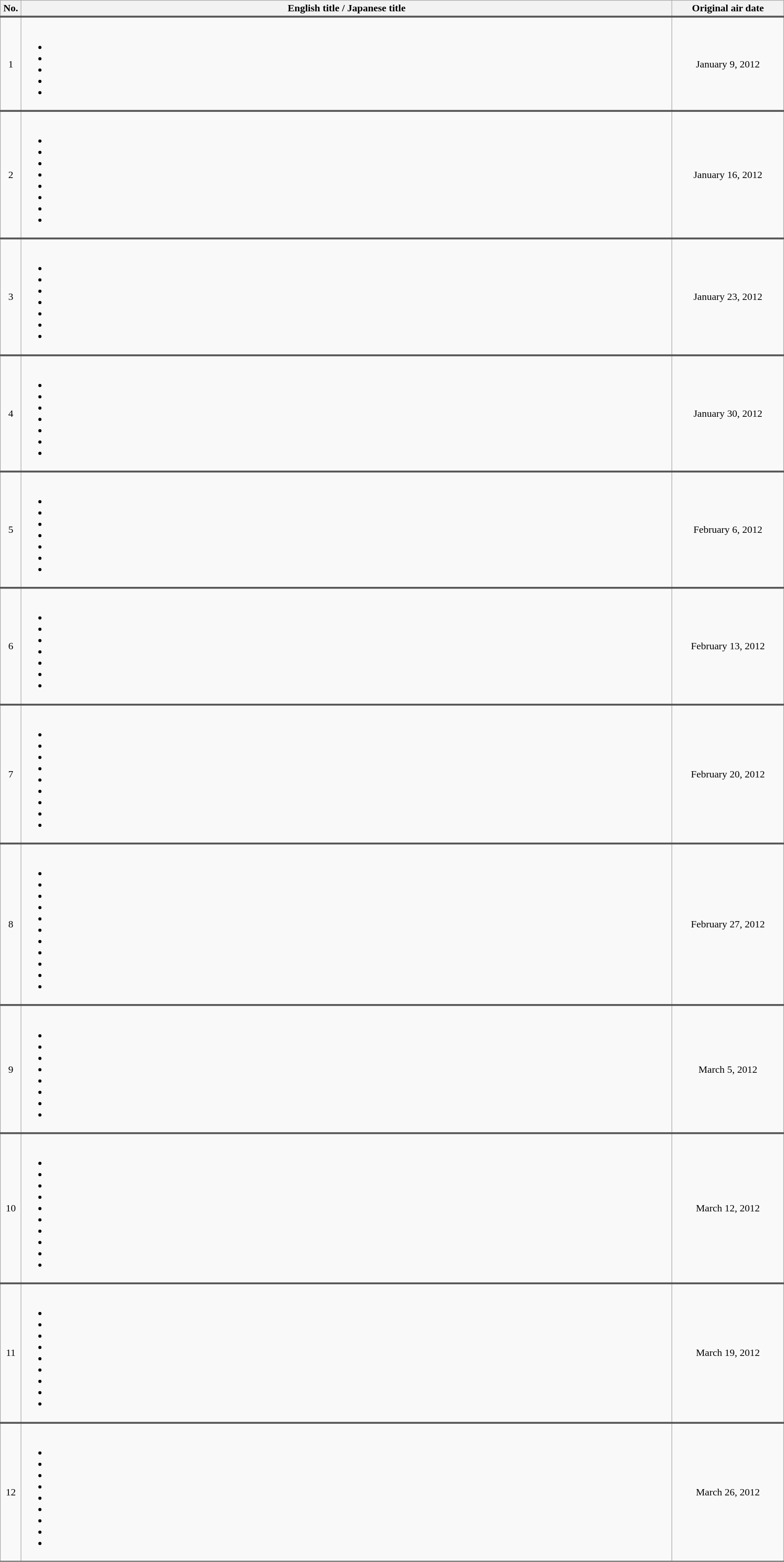<table class="wikitable">
<tr style="border-bottom: 3px solid #575757;">
<th style="width:1%;">No.</th>
<th style="width:70%">English title / Japanese title</th>
<th style="width:12%">Original air date</th>
</tr>
<tr style="border-bottom: 3px solid #575757;">
<td align="center">1</td>
<td><br><ul><li></li><li></li><li></li><li></li><li></li></ul></td>
<td align="center">January 9, 2012</td>
</tr>
<tr style="border-bottom: 3px solid #575757;">
<td align="center">2</td>
<td><br><ul><li></li><li></li><li></li><li></li><li></li><li></li><li></li><li></li></ul></td>
<td align="center">January 16, 2012</td>
</tr>
<tr style="border-bottom: 3px solid #575757;">
<td align="center">3</td>
<td><br><ul><li></li><li></li><li></li><li></li><li></li><li></li><li></li></ul></td>
<td align="center">January 23, 2012</td>
</tr>
<tr style="border-bottom: 3px solid #575757;">
<td align="center">4</td>
<td><br><ul><li></li><li></li><li></li><li></li><li></li><li></li><li></li></ul></td>
<td align="center">January 30, 2012</td>
</tr>
<tr style="border-bottom: 3px solid #575757;">
<td align="center">5</td>
<td><br><ul><li></li><li></li><li></li><li></li><li></li><li></li><li></li></ul></td>
<td align="center">February 6, 2012</td>
</tr>
<tr style="border-bottom: 3px solid #575757;">
<td align="center">6</td>
<td><br><ul><li></li><li></li><li></li><li></li><li></li><li></li><li></li></ul></td>
<td align="center">February 13, 2012</td>
</tr>
<tr style="border-bottom: 3px solid #575757;">
<td align="center">7</td>
<td><br><ul><li></li><li></li><li></li><li></li><li></li><li></li><li></li><li></li><li></li></ul></td>
<td align="center">February 20, 2012</td>
</tr>
<tr style="border-bottom: 3px solid #575757;">
<td align="center">8</td>
<td><br><ul><li></li><li></li><li></li><li></li><li></li><li></li><li></li><li></li><li></li><li></li><li></li></ul></td>
<td align="center">February 27, 2012</td>
</tr>
<tr style="border-bottom: 3px solid #575757;">
<td align="center">9</td>
<td><br><ul><li></li><li></li><li></li><li></li><li></li><li></li><li></li><li></li></ul></td>
<td align="center">March 5, 2012</td>
</tr>
<tr style="border-bottom: 3px solid #575757;">
<td align="center">10</td>
<td><br><ul><li></li><li></li><li></li><li></li><li></li><li></li><li></li><li></li><li></li><li></li></ul></td>
<td align="center">March 12, 2012</td>
</tr>
<tr style="border-bottom: 3px solid #575757;">
<td align="center">11</td>
<td><br><ul><li></li><li></li><li></li><li></li><li></li><li></li><li></li><li></li><li></li></ul></td>
<td align="center">March 19, 2012</td>
</tr>
<tr style="border-bottom: 3px solid #575757;">
<td align="center">12</td>
<td><br><ul><li></li><li></li><li></li><li></li><li></li><li></li><li></li><li></li><li></li></ul></td>
<td align="center">March 26, 2012</td>
</tr>
<tr |-style="border-bottom: 3px solid #575757;">
</tr>
</table>
